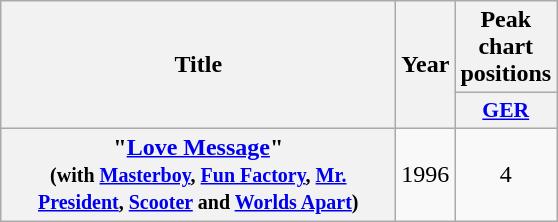<table class="wikitable plainrowheaders" style="text-align:center;">
<tr>
<th scope="col" rowspan="2" style="width:16em;">Title</th>
<th scope="col" rowspan="2">Year</th>
<th scope="col" colspan="1">Peak chart positions</th>
</tr>
<tr>
<th style="width:3em;font-size:90%"><a href='#'>GER</a><br></th>
</tr>
<tr>
<th scope="row">"<a href='#'>Love Message</a>" <br><small>(with <a href='#'>Masterboy</a>, <a href='#'>Fun Factory</a>, <a href='#'>Mr. President</a>, <a href='#'>Scooter</a> and <a href='#'>Worlds Apart</a>)</small></th>
<td>1996</td>
<td>4</td>
</tr>
</table>
